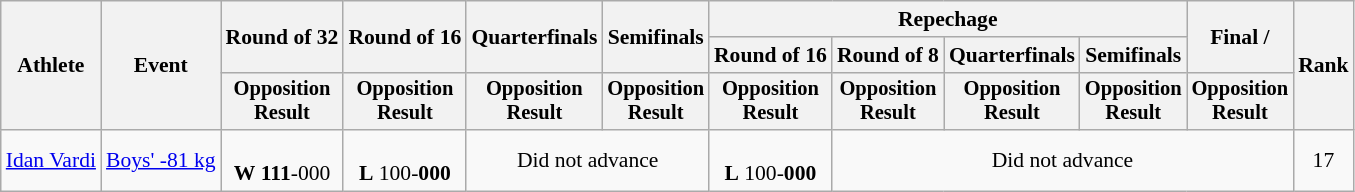<table class="wikitable" style="font-size:90%">
<tr>
<th rowspan="3">Athlete</th>
<th rowspan="3">Event</th>
<th rowspan="2">Round of 32</th>
<th rowspan="2">Round of 16</th>
<th rowspan="2">Quarterfinals</th>
<th rowspan="2">Semifinals</th>
<th colspan="4">Repechage</th>
<th rowspan="2">Final / </th>
<th rowspan="3">Rank</th>
</tr>
<tr>
<th>Round of 16</th>
<th>Round of 8</th>
<th>Quarterfinals</th>
<th>Semifinals</th>
</tr>
<tr style="font-size:95%">
<th>Opposition<br>Result</th>
<th>Opposition<br>Result</th>
<th>Opposition<br>Result</th>
<th>Opposition<br>Result</th>
<th>Opposition<br>Result</th>
<th>Opposition<br>Result</th>
<th>Opposition<br>Result</th>
<th>Opposition<br>Result</th>
<th>Opposition<br>Result</th>
</tr>
<tr align="center">
<td align=left><a href='#'>Idan Vardi</a></td>
<td align=left><a href='#'>Boys' -81 kg</a></td>
<td><br><strong>W</strong> <strong>111</strong>-000</td>
<td><br><strong>L</strong> 100-<strong>000</strong></td>
<td colspan="2">Did not advance</td>
<td><br><strong>L</strong> 100-<strong>000</strong></td>
<td colspan="4">Did not advance</td>
<td>17</td>
</tr>
</table>
